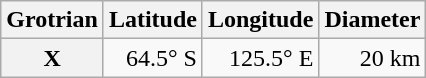<table class="wikitable" style="text-align: right;">
<tr>
<th scope="col">Grotrian</th>
<th scope="col">Latitude</th>
<th scope="col">Longitude</th>
<th scope="col">Diameter</th>
</tr>
<tr>
<th scope="row">X</th>
<td>64.5° S</td>
<td>125.5° E</td>
<td>20 km</td>
</tr>
</table>
